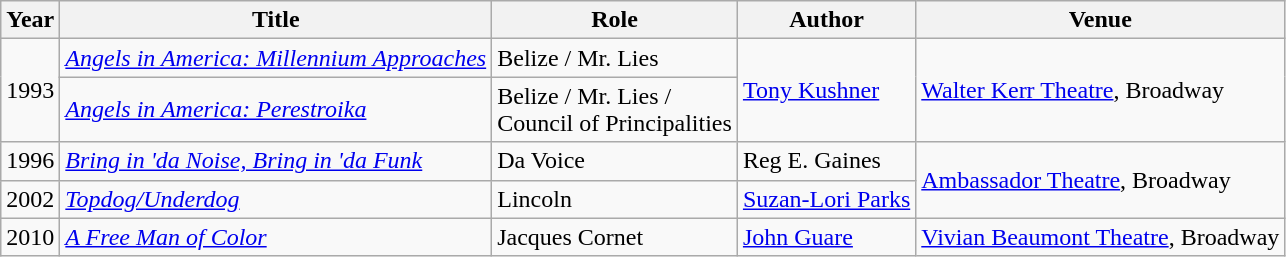<table class="wikitable unsortable">
<tr>
<th>Year</th>
<th>Title</th>
<th>Role</th>
<th>Author</th>
<th>Venue</th>
</tr>
<tr>
<td rowspan="2">1993</td>
<td><em><a href='#'>Angels in America: Millennium Approaches</a></em></td>
<td>Belize / Mr. Lies</td>
<td rowspan=2><a href='#'>Tony Kushner</a></td>
<td rowspan=2><a href='#'>Walter Kerr Theatre</a>, Broadway</td>
</tr>
<tr>
<td><em><a href='#'>Angels in America: Perestroika</a></em></td>
<td>Belize / Mr. Lies /<br> Council of Principalities</td>
</tr>
<tr>
<td>1996</td>
<td><em><a href='#'>Bring in 'da Noise, Bring in 'da Funk</a></em></td>
<td>Da Voice</td>
<td>Reg E. Gaines</td>
<td rowspan=2><a href='#'>Ambassador Theatre</a>, Broadway</td>
</tr>
<tr>
<td>2002</td>
<td><em><a href='#'>Topdog/Underdog</a></em></td>
<td>Lincoln</td>
<td><a href='#'>Suzan-Lori Parks</a></td>
</tr>
<tr>
<td>2010</td>
<td><em><a href='#'>A Free Man of Color</a></em></td>
<td>Jacques Cornet</td>
<td><a href='#'>John Guare</a></td>
<td><a href='#'>Vivian Beaumont Theatre</a>, Broadway</td>
</tr>
</table>
